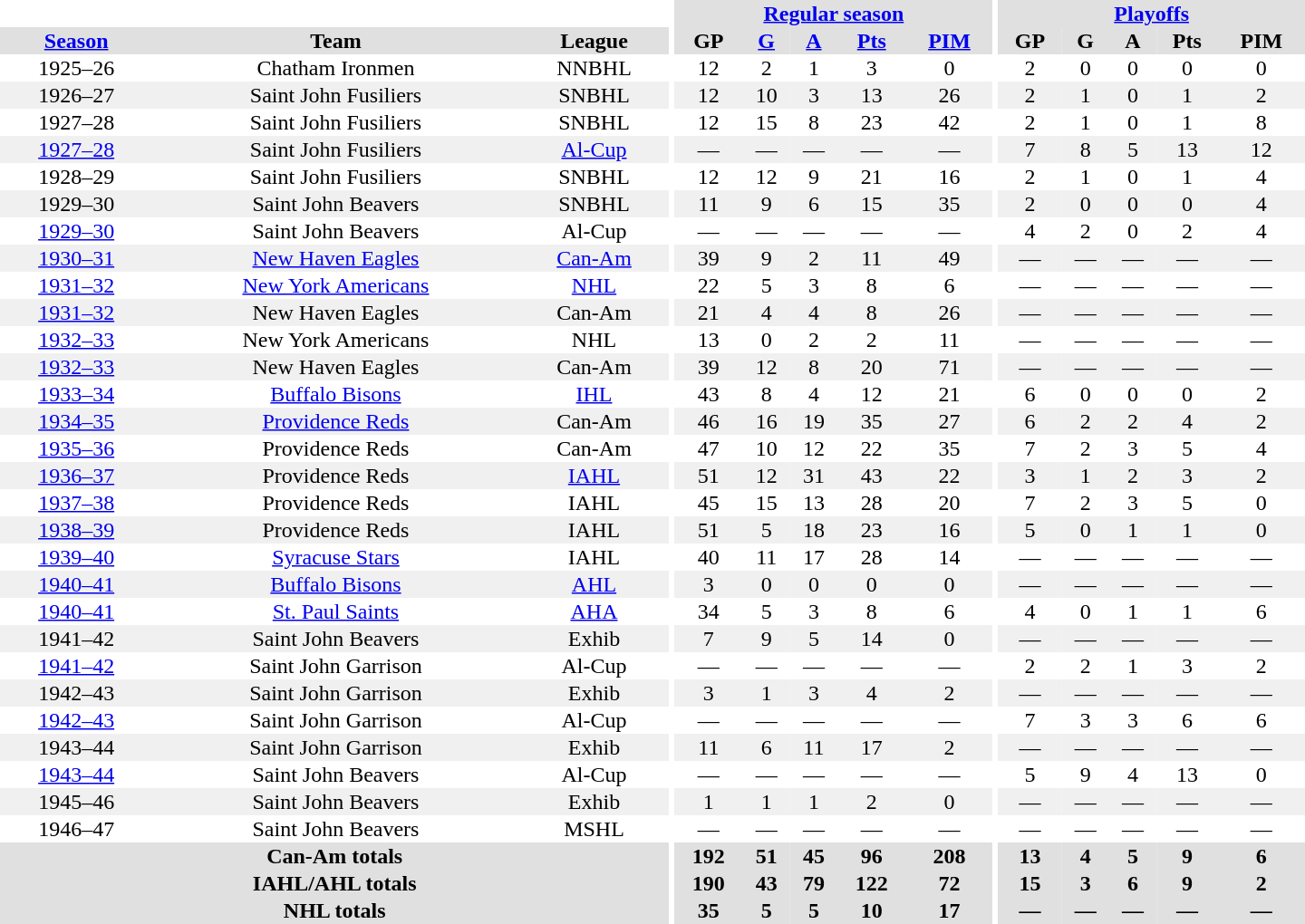<table border="0" cellpadding="1" cellspacing="0" style="text-align:center; width:60em">
<tr bgcolor="#e0e0e0">
<th colspan="3" bgcolor="#ffffff"></th>
<th rowspan="100" bgcolor="#ffffff"></th>
<th colspan="5"><a href='#'>Regular season</a></th>
<th rowspan="100" bgcolor="#ffffff"></th>
<th colspan="5"><a href='#'>Playoffs</a></th>
</tr>
<tr bgcolor="#e0e0e0">
<th><a href='#'>Season</a></th>
<th>Team</th>
<th>League</th>
<th>GP</th>
<th><a href='#'>G</a></th>
<th><a href='#'>A</a></th>
<th><a href='#'>Pts</a></th>
<th><a href='#'>PIM</a></th>
<th>GP</th>
<th>G</th>
<th>A</th>
<th>Pts</th>
<th>PIM</th>
</tr>
<tr>
<td>1925–26</td>
<td>Chatham Ironmen</td>
<td>NNBHL</td>
<td>12</td>
<td>2</td>
<td>1</td>
<td>3</td>
<td>0</td>
<td>2</td>
<td>0</td>
<td>0</td>
<td>0</td>
<td>0</td>
</tr>
<tr bgcolor="#f0f0f0">
<td>1926–27</td>
<td>Saint John Fusiliers</td>
<td>SNBHL</td>
<td>12</td>
<td>10</td>
<td>3</td>
<td>13</td>
<td>26</td>
<td>2</td>
<td>1</td>
<td>0</td>
<td>1</td>
<td>2</td>
</tr>
<tr>
<td>1927–28</td>
<td>Saint John Fusiliers</td>
<td>SNBHL</td>
<td>12</td>
<td>15</td>
<td>8</td>
<td>23</td>
<td>42</td>
<td>2</td>
<td>1</td>
<td>0</td>
<td>1</td>
<td>8</td>
</tr>
<tr bgcolor="#f0f0f0">
<td><a href='#'>1927–28</a></td>
<td>Saint John Fusiliers</td>
<td><a href='#'>Al-Cup</a></td>
<td>—</td>
<td>—</td>
<td>—</td>
<td>—</td>
<td>—</td>
<td>7</td>
<td>8</td>
<td>5</td>
<td>13</td>
<td>12</td>
</tr>
<tr>
<td>1928–29</td>
<td>Saint John Fusiliers</td>
<td>SNBHL</td>
<td>12</td>
<td>12</td>
<td>9</td>
<td>21</td>
<td>16</td>
<td>2</td>
<td>1</td>
<td>0</td>
<td>1</td>
<td>4</td>
</tr>
<tr bgcolor="#f0f0f0">
<td>1929–30</td>
<td>Saint John Beavers</td>
<td>SNBHL</td>
<td>11</td>
<td>9</td>
<td>6</td>
<td>15</td>
<td>35</td>
<td>2</td>
<td>0</td>
<td>0</td>
<td>0</td>
<td>4</td>
</tr>
<tr>
<td><a href='#'>1929–30</a></td>
<td>Saint John Beavers</td>
<td>Al-Cup</td>
<td>—</td>
<td>—</td>
<td>—</td>
<td>—</td>
<td>—</td>
<td>4</td>
<td>2</td>
<td>0</td>
<td>2</td>
<td>4</td>
</tr>
<tr bgcolor="#f0f0f0">
<td><a href='#'>1930–31</a></td>
<td><a href='#'>New Haven Eagles</a></td>
<td><a href='#'>Can-Am</a></td>
<td>39</td>
<td>9</td>
<td>2</td>
<td>11</td>
<td>49</td>
<td>—</td>
<td>—</td>
<td>—</td>
<td>—</td>
<td>—</td>
</tr>
<tr>
<td><a href='#'>1931–32</a></td>
<td><a href='#'>New York Americans</a></td>
<td><a href='#'>NHL</a></td>
<td>22</td>
<td>5</td>
<td>3</td>
<td>8</td>
<td>6</td>
<td>—</td>
<td>—</td>
<td>—</td>
<td>—</td>
<td>—</td>
</tr>
<tr bgcolor="#f0f0f0">
<td><a href='#'>1931–32</a></td>
<td>New Haven Eagles</td>
<td>Can-Am</td>
<td>21</td>
<td>4</td>
<td>4</td>
<td>8</td>
<td>26</td>
<td>—</td>
<td>—</td>
<td>—</td>
<td>—</td>
<td>—</td>
</tr>
<tr>
<td><a href='#'>1932–33</a></td>
<td>New York Americans</td>
<td>NHL</td>
<td>13</td>
<td>0</td>
<td>2</td>
<td>2</td>
<td>11</td>
<td>—</td>
<td>—</td>
<td>—</td>
<td>—</td>
<td>—</td>
</tr>
<tr bgcolor="#f0f0f0">
<td><a href='#'>1932–33</a></td>
<td>New Haven Eagles</td>
<td>Can-Am</td>
<td>39</td>
<td>12</td>
<td>8</td>
<td>20</td>
<td>71</td>
<td>—</td>
<td>—</td>
<td>—</td>
<td>—</td>
<td>—</td>
</tr>
<tr>
<td><a href='#'>1933–34</a></td>
<td><a href='#'>Buffalo Bisons</a></td>
<td><a href='#'>IHL</a></td>
<td>43</td>
<td>8</td>
<td>4</td>
<td>12</td>
<td>21</td>
<td>6</td>
<td>0</td>
<td>0</td>
<td>0</td>
<td>2</td>
</tr>
<tr bgcolor="#f0f0f0">
<td><a href='#'>1934–35</a></td>
<td><a href='#'>Providence Reds</a></td>
<td>Can-Am</td>
<td>46</td>
<td>16</td>
<td>19</td>
<td>35</td>
<td>27</td>
<td>6</td>
<td>2</td>
<td>2</td>
<td>4</td>
<td>2</td>
</tr>
<tr>
<td><a href='#'>1935–36</a></td>
<td>Providence Reds</td>
<td>Can-Am</td>
<td>47</td>
<td>10</td>
<td>12</td>
<td>22</td>
<td>35</td>
<td>7</td>
<td>2</td>
<td>3</td>
<td>5</td>
<td>4</td>
</tr>
<tr bgcolor="#f0f0f0">
<td><a href='#'>1936–37</a></td>
<td>Providence Reds</td>
<td><a href='#'>IAHL</a></td>
<td>51</td>
<td>12</td>
<td>31</td>
<td>43</td>
<td>22</td>
<td>3</td>
<td>1</td>
<td>2</td>
<td>3</td>
<td>2</td>
</tr>
<tr>
<td><a href='#'>1937–38</a></td>
<td>Providence Reds</td>
<td>IAHL</td>
<td>45</td>
<td>15</td>
<td>13</td>
<td>28</td>
<td>20</td>
<td>7</td>
<td>2</td>
<td>3</td>
<td>5</td>
<td>0</td>
</tr>
<tr bgcolor="#f0f0f0">
<td><a href='#'>1938–39</a></td>
<td>Providence Reds</td>
<td>IAHL</td>
<td>51</td>
<td>5</td>
<td>18</td>
<td>23</td>
<td>16</td>
<td>5</td>
<td>0</td>
<td>1</td>
<td>1</td>
<td>0</td>
</tr>
<tr>
<td><a href='#'>1939–40</a></td>
<td><a href='#'>Syracuse Stars</a></td>
<td>IAHL</td>
<td>40</td>
<td>11</td>
<td>17</td>
<td>28</td>
<td>14</td>
<td>—</td>
<td>—</td>
<td>—</td>
<td>—</td>
<td>—</td>
</tr>
<tr bgcolor="#f0f0f0">
<td><a href='#'>1940–41</a></td>
<td><a href='#'>Buffalo Bisons</a></td>
<td><a href='#'>AHL</a></td>
<td>3</td>
<td>0</td>
<td>0</td>
<td>0</td>
<td>0</td>
<td>—</td>
<td>—</td>
<td>—</td>
<td>—</td>
<td>—</td>
</tr>
<tr>
<td><a href='#'>1940–41</a></td>
<td><a href='#'>St. Paul Saints</a></td>
<td><a href='#'>AHA</a></td>
<td>34</td>
<td>5</td>
<td>3</td>
<td>8</td>
<td>6</td>
<td>4</td>
<td>0</td>
<td>1</td>
<td>1</td>
<td>6</td>
</tr>
<tr bgcolor="#f0f0f0">
<td>1941–42</td>
<td>Saint John Beavers</td>
<td>Exhib</td>
<td>7</td>
<td>9</td>
<td>5</td>
<td>14</td>
<td>0</td>
<td>—</td>
<td>—</td>
<td>—</td>
<td>—</td>
<td>—</td>
</tr>
<tr>
<td><a href='#'>1941–42</a></td>
<td>Saint John Garrison</td>
<td>Al-Cup</td>
<td>—</td>
<td>—</td>
<td>—</td>
<td>—</td>
<td>—</td>
<td>2</td>
<td>2</td>
<td>1</td>
<td>3</td>
<td>2</td>
</tr>
<tr bgcolor="#f0f0f0">
<td>1942–43</td>
<td>Saint John Garrison</td>
<td>Exhib</td>
<td>3</td>
<td>1</td>
<td>3</td>
<td>4</td>
<td>2</td>
<td>—</td>
<td>—</td>
<td>—</td>
<td>—</td>
<td>—</td>
</tr>
<tr>
<td><a href='#'>1942–43</a></td>
<td>Saint John Garrison</td>
<td>Al-Cup</td>
<td>—</td>
<td>—</td>
<td>—</td>
<td>—</td>
<td>—</td>
<td>7</td>
<td>3</td>
<td>3</td>
<td>6</td>
<td>6</td>
</tr>
<tr bgcolor="#f0f0f0">
<td>1943–44</td>
<td>Saint John Garrison</td>
<td>Exhib</td>
<td>11</td>
<td>6</td>
<td>11</td>
<td>17</td>
<td>2</td>
<td>—</td>
<td>—</td>
<td>—</td>
<td>—</td>
<td>—</td>
</tr>
<tr>
<td><a href='#'>1943–44</a></td>
<td>Saint John Beavers</td>
<td>Al-Cup</td>
<td>—</td>
<td>—</td>
<td>—</td>
<td>—</td>
<td>—</td>
<td>5</td>
<td>9</td>
<td>4</td>
<td>13</td>
<td>0</td>
</tr>
<tr bgcolor="#f0f0f0">
<td>1945–46</td>
<td>Saint John Beavers</td>
<td>Exhib</td>
<td>1</td>
<td>1</td>
<td>1</td>
<td>2</td>
<td>0</td>
<td>—</td>
<td>—</td>
<td>—</td>
<td>—</td>
<td>—</td>
</tr>
<tr>
<td>1946–47</td>
<td>Saint John Beavers</td>
<td>MSHL</td>
<td>—</td>
<td>—</td>
<td>—</td>
<td>—</td>
<td>—</td>
<td>—</td>
<td>—</td>
<td>—</td>
<td>—</td>
<td>—</td>
</tr>
<tr bgcolor="#e0e0e0">
<th colspan="3">Can-Am totals</th>
<th>192</th>
<th>51</th>
<th>45</th>
<th>96</th>
<th>208</th>
<th>13</th>
<th>4</th>
<th>5</th>
<th>9</th>
<th>6</th>
</tr>
<tr bgcolor="#e0e0e0">
<th colspan="3">IAHL/AHL totals</th>
<th>190</th>
<th>43</th>
<th>79</th>
<th>122</th>
<th>72</th>
<th>15</th>
<th>3</th>
<th>6</th>
<th>9</th>
<th>2</th>
</tr>
<tr bgcolor="#e0e0e0">
<th colspan="3">NHL totals</th>
<th>35</th>
<th>5</th>
<th>5</th>
<th>10</th>
<th>17</th>
<th>—</th>
<th>—</th>
<th>—</th>
<th>—</th>
<th>—</th>
</tr>
</table>
